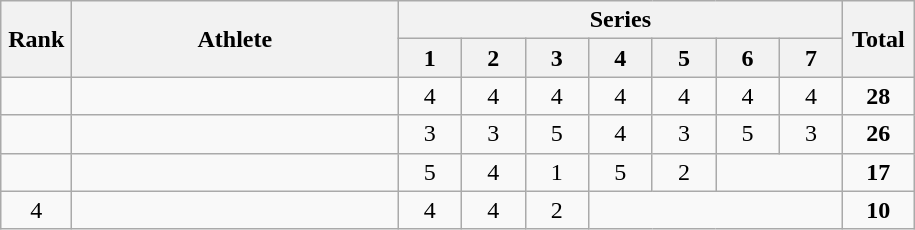<table class="wikitable" style="text-align:center">
<tr>
<th rowspan=2 width=40>Rank</th>
<th rowspan=2 width=210>Athlete</th>
<th colspan="7">Series</th>
<th rowspan=2 width=40>Total</th>
</tr>
<tr>
<th width=35>1</th>
<th width=35>2</th>
<th width=35>3</th>
<th width=35>4</th>
<th width=35>5</th>
<th width=35>6</th>
<th width=35>7</th>
</tr>
<tr>
<td></td>
<td align=left></td>
<td>4</td>
<td>4</td>
<td>4</td>
<td>4</td>
<td>4</td>
<td>4</td>
<td>4</td>
<td><strong>28</strong></td>
</tr>
<tr>
<td></td>
<td align=left></td>
<td>3</td>
<td>3</td>
<td>5</td>
<td>4</td>
<td>3</td>
<td>5</td>
<td>3</td>
<td><strong>26</strong></td>
</tr>
<tr>
<td></td>
<td align=left></td>
<td>5</td>
<td>4</td>
<td>1</td>
<td>5</td>
<td>2</td>
<td colspan=2></td>
<td><strong>17</strong></td>
</tr>
<tr>
<td>4</td>
<td align=left></td>
<td>4</td>
<td>4</td>
<td>2</td>
<td colspan=4></td>
<td><strong>10</strong></td>
</tr>
</table>
